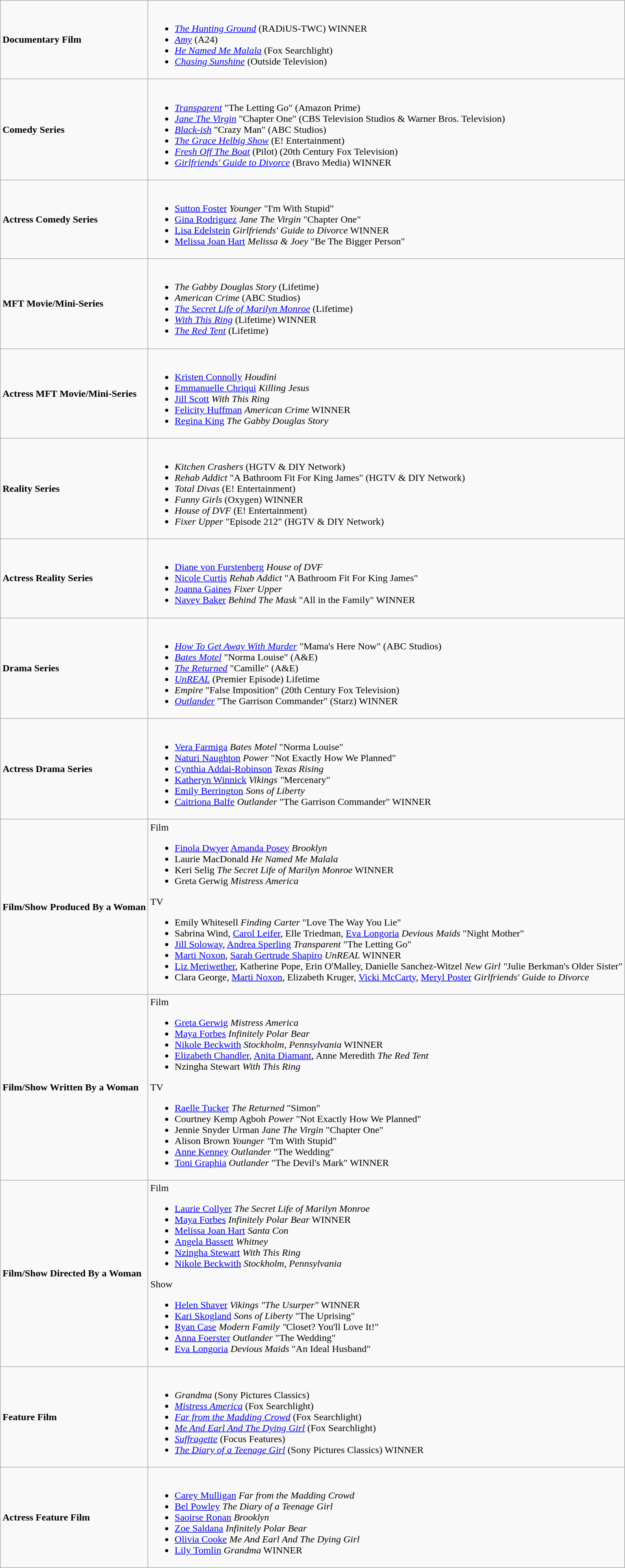<table class="wikitable">
<tr>
<td><strong>Documentary Film</strong></td>
<td><br><ul><li><em><a href='#'>The Hunting Ground</a></em> (RADiUS-TWC) WINNER</li><li><em><a href='#'>Amy</a></em> (A24)</li><li><em><a href='#'>He Named Me Malala</a></em> (Fox Searchlight)</li><li><em><a href='#'>Chasing Sunshine</a></em> (Outside Television)</li></ul></td>
</tr>
<tr>
<td><strong>Comedy Series</strong></td>
<td><br><ul><li><em><a href='#'>Transparent</a></em>  "The Letting Go" (Amazon Prime)</li><li><em><a href='#'>Jane The Virgin</a></em> "Chapter One" (CBS Television Studios & Warner Bros. Television)</li><li><em><a href='#'>Black-ish</a></em> "Crazy Man" (ABC Studios)</li><li><em><a href='#'>The Grace Helbig Show</a></em> (E! Entertainment)</li><li><em><a href='#'>Fresh Off The Boat</a></em> (Pilot) (20th Century Fox Television)</li><li><em><a href='#'>Girlfriends' Guide to Divorce</a></em> (Bravo Media) WINNER</li></ul></td>
</tr>
<tr>
<td><strong>Actress Comedy Series</strong></td>
<td><br><ul><li><a href='#'>Sutton Foster</a> <em>Younger</em> "I'm With Stupid"</li><li><a href='#'>Gina Rodriguez</a> <em>Jane The Virgin</em> "Chapter One"</li><li><a href='#'>Lisa Edelstein</a> <em>Girlfriends' Guide to Divorce</em> WINNER</li><li><a href='#'>Melissa Joan Hart</a> <em>Melissa & Joey</em> "Be The Bigger Person"</li></ul></td>
</tr>
<tr>
<td><strong>MFT Movie/Mini-Series</strong></td>
<td><br><ul><li><em>The Gabby Douglas Story</em> (Lifetime)</li><li><em>American Crime</em> (ABC Studios)</li><li><em><a href='#'>The Secret Life of Marilyn Monroe</a></em> (Lifetime)</li><li><em><a href='#'>With This Ring</a></em> (Lifetime) WINNER</li><li><em><a href='#'>The Red Tent</a></em> (Lifetime)</li></ul></td>
</tr>
<tr>
<td><strong>Actress MFT Movie/Mini-Series</strong></td>
<td><br><ul><li><a href='#'>Kristen Connolly</a> <em>Houdini</em></li><li><a href='#'>Emmanuelle Chriqui</a> <em>Killing Jesus</em></li><li><a href='#'>Jill Scott</a> <em>With This Ring</em></li><li><a href='#'>Felicity Huffman</a> <em>American Crime</em> WINNER</li><li><a href='#'>Regina King</a> <em>The Gabby Douglas Story</em></li></ul></td>
</tr>
<tr>
<td><strong>Reality Series</strong></td>
<td><br><ul><li><em>Kitchen Crashers</em> (HGTV & DIY Network)</li><li><em>Rehab Addict</em> "A Bathroom Fit For King James" (HGTV & DIY Network)</li><li><em>Total Divas</em> (E! Entertainment)</li><li><em>Funny Girls</em> (Oxygen) WINNER</li><li><em>House of DVF</em>  (E! Entertainment)</li><li><em>Fixer Upper</em> "Episode 212" (HGTV & DIY Network)</li></ul></td>
</tr>
<tr>
<td><strong>Actress Reality Series</strong></td>
<td><br><ul><li><a href='#'>Diane von Furstenberg</a> <em>House of DVF</em></li><li><a href='#'>Nicole Curtis</a> <em>Rehab Addict</em>  "A Bathroom Fit For King James"</li><li><a href='#'>Joanna Gaines</a> <em>Fixer Upper</em></li><li><a href='#'>Navey Baker</a> <em>Behind The Mask</em> "All in the Family" WINNER</li></ul></td>
</tr>
<tr>
<td><strong>Drama Series</strong></td>
<td><br><ul><li><em><a href='#'>How To Get Away With Murder</a></em>  "Mama's Here Now" (ABC Studios)</li><li><em><a href='#'>Bates Motel</a></em> "Norma Louise" (A&E)</li><li><em><a href='#'>The Returned</a></em> "Camille" (A&E)</li><li><em><a href='#'>UnREAL</a></em> (Premier Episode) Lifetime</li><li><em>Empire</em> "False Imposition" (20th Century Fox Television)</li><li><em><a href='#'>Outlander</a></em> "The Garrison Commander" (Starz) WINNER</li></ul></td>
</tr>
<tr>
<td><strong>Actress Drama Series</strong></td>
<td><br><ul><li><a href='#'>Vera Farmiga</a> <em>Bates Motel</em> "Norma Louise"</li><li><a href='#'>Naturi Naughton</a> <em>Power</em> "Not Exactly How We Planned"</li><li><a href='#'>Cynthia Addai-Robinson</a> <em>Texas Rising</em></li><li><a href='#'>Katheryn Winnick</a> <em>Vikings "</em>Mercenary"</li><li><a href='#'>Emily Berrington</a> <em>Sons of Liberty</em></li><li><a href='#'>Caitriona Balfe</a> <em>Outlander</em> "The Garrison Commander" WINNER</li></ul></td>
</tr>
<tr>
<td><strong>Film/Show Produced By a Woman</strong></td>
<td>Film<br><ul><li><a href='#'>Finola Dwyer</a> <a href='#'>Amanda Posey</a> <em>Brooklyn</em></li><li>Laurie MacDonald <em>He Named Me Malala</em></li><li>Keri Selig <em>The Secret Life of Marilyn Monroe</em> WINNER</li><li>Greta Gerwig <em>Mistress America</em></li></ul>TV<ul><li>Emily Whitesell <em>Finding Carter</em> "Love The Way You Lie"</li><li>Sabrina Wind, <a href='#'>Carol Leifer</a>, Elle Triedman, <a href='#'>Eva Longoria</a> <em>Devious Maids</em> "Night Mother"</li><li><a href='#'>Jill Soloway</a>, <a href='#'>Andrea Sperling</a> <em>Transparent</em>  "The Letting Go"</li><li><a href='#'>Marti Noxon</a>, <a href='#'>Sarah Gertrude Shapiro</a> <em>UnREAL</em> WINNER</li><li><a href='#'>Liz Meriwether</a>, Katherine Pope, Erin O'Malley, Danielle Sanchez-Witzel <em>New Girl "</em>Julie Berkman's Older Sister"</li><li>Clara George, <a href='#'>Marti Noxon</a>, Elizabeth Kruger, <a href='#'>Vicki McCarty</a>, <a href='#'>Meryl Poster</a> <em>Girlfriends' Guide to Divorce</em></li></ul></td>
</tr>
<tr>
<td><strong>Film/Show Written By a Woman</strong></td>
<td>Film<br><ul><li><a href='#'>Greta Gerwig</a> <em>Mistress America</em></li><li><a href='#'>Maya Forbes</a> <em>Infinitely Polar Bear</em></li><li><a href='#'>Nikole Beckwith</a> <em>Stockholm, Pennsylvania</em> WINNER</li><li><a href='#'>Elizabeth Chandler</a>, <a href='#'>Anita Diamant</a>, Anne Meredith <em>The Red Tent</em></li><li>Nzingha Stewart <em>With This Ring</em></li></ul>TV<ul><li><a href='#'>Raelle Tucker</a> <em>The Returned</em> "Simon"</li><li>Courtney Kemp Agboh <em>Power</em> "Not Exactly How We Planned"</li><li>Jennie Snyder Urman <em>Jane The Virgin</em>  "Chapter One"</li><li>Alison Brown <em>Younger "</em>I'm With Stupid"</li><li><a href='#'>Anne Kenney</a> <em>Outlander</em> "The Wedding"</li><li><a href='#'>Toni Graphia</a> <em>Outlander</em> "The Devil's Mark" WINNER</li></ul></td>
</tr>
<tr>
<td><strong>Film/Show Directed By a Woman</strong></td>
<td>Film<br><ul><li><a href='#'>Laurie Collyer</a> <em>The Secret Life of Marilyn Monroe</em></li><li><a href='#'>Maya Forbes</a> <em>Infinitely Polar Bear</em> WINNER</li><li><a href='#'>Melissa Joan Hart</a> <em>Santa Con</em></li><li><a href='#'>Angela Bassett</a> <em>Whitney</em></li><li><a href='#'>Nzingha Stewart</a> <em>With This Ring</em></li><li><a href='#'>Nikole Beckwith</a> <em>Stockholm, Pennsylvania</em></li></ul>Show<ul><li><a href='#'>Helen Shaver</a> <em>Vikings "The Usurper"</em> WINNER</li><li><a href='#'>Kari Skogland</a> <em>Sons of Liberty</em> "The Uprising"</li><li><a href='#'>Ryan Case</a> <em>Modern Family</em> <em>"</em>Closet? You'll Love It!"</li><li><a href='#'>Anna Foerster</a> <em>Outlander</em> "The Wedding"</li><li><a href='#'>Eva Longoria</a> <em>Devious Maids</em> "An Ideal Husband"</li></ul></td>
</tr>
<tr>
<td><strong>Feature Film</strong></td>
<td><br><ul><li><em>Grandma</em> (Sony Pictures Classics)</li><li><em><a href='#'>Mistress America</a></em>  (Fox Searchlight)</li><li><em><a href='#'>Far from the Madding Crowd</a></em> (Fox Searchlight)</li><li><em><a href='#'>Me And Earl And The Dying Girl</a></em> (Fox Searchlight)</li><li><em><a href='#'>Suffragette</a></em> (Focus Features)</li><li><em><a href='#'>The Diary of a Teenage Girl</a></em> (Sony Pictures Classics) WINNER</li></ul></td>
</tr>
<tr>
<td><strong>Actress Feature Film</strong></td>
<td><br><ul><li><a href='#'>Carey Mulligan</a> <em>Far from the Madding Crowd</em></li><li><a href='#'>Bel Powley</a> <em>The Diary of a Teenage Girl</em></li><li><a href='#'>Saoirse Ronan</a> <em>Brooklyn</em></li><li><a href='#'>Zoe Saldana</a> <em>Infinitely Polar Bear</em></li><li><a href='#'>Olivia Cooke</a> <em>Me And Earl And The Dying Girl</em></li><li><a href='#'>Lily Tomlin</a> <em>Grandma</em> WINNER</li></ul></td>
</tr>
</table>
